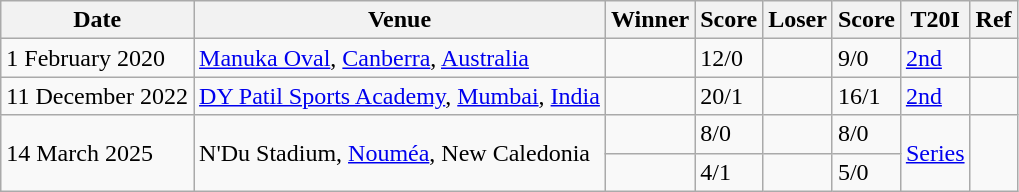<table class="wikitable">
<tr>
<th>Date</th>
<th>Venue</th>
<th>Winner</th>
<th>Score</th>
<th>Loser</th>
<th>Score</th>
<th>T20I</th>
<th>Ref</th>
</tr>
<tr>
<td>1 February 2020</td>
<td><a href='#'>Manuka Oval</a>, <a href='#'>Canberra</a>, <a href='#'>Australia</a></td>
<td></td>
<td>12/0</td>
<td></td>
<td>9/0</td>
<td><a href='#'>2nd</a></td>
<td></td>
</tr>
<tr>
<td>11 December 2022</td>
<td><a href='#'>DY Patil Sports Academy</a>, <a href='#'>Mumbai</a>, <a href='#'>India</a></td>
<td></td>
<td>20/1</td>
<td></td>
<td>16/1</td>
<td><a href='#'>2nd</a></td>
<td></td>
</tr>
<tr>
<td rowspan="2">14 March 2025</td>
<td rowspan="2">N'Du Stadium, <a href='#'>Nouméa</a>, New Caledonia</td>
<td></td>
<td>8/0</td>
<td></td>
<td>8/0</td>
<td rowspan="2"><a href='#'>Series</a></td>
<td rowspan="2"></td>
</tr>
<tr>
<td></td>
<td>4/1</td>
<td></td>
<td>5/0</td>
</tr>
</table>
